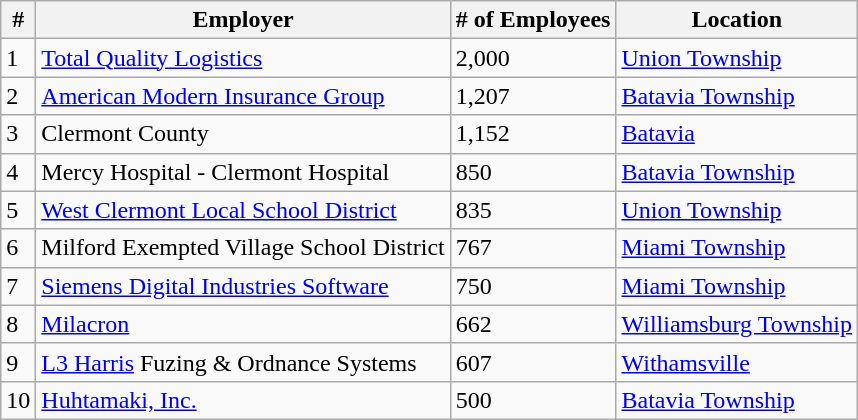<table class="wikitable">
<tr>
<th>#</th>
<th>Employer</th>
<th># of Employees</th>
<th>Location</th>
</tr>
<tr>
<td>1</td>
<td><a href='#'>Total Quality Logistics</a></td>
<td>2,000</td>
<td><a href='#'>Union Township</a></td>
</tr>
<tr>
<td>2</td>
<td><a href='#'>American Modern Insurance Group</a></td>
<td>1,207</td>
<td><a href='#'>Batavia Township</a></td>
</tr>
<tr>
<td>3</td>
<td>Clermont County</td>
<td>1,152</td>
<td><a href='#'>Batavia</a></td>
</tr>
<tr>
<td>4</td>
<td>Mercy Hospital - Clermont Hospital</td>
<td>850</td>
<td><a href='#'>Batavia Township</a></td>
</tr>
<tr>
<td>5</td>
<td><a href='#'>West Clermont Local School District</a></td>
<td>835</td>
<td><a href='#'>Union Township</a></td>
</tr>
<tr>
<td>6</td>
<td>Milford Exempted Village School District</td>
<td>767</td>
<td><a href='#'>Miami Township</a></td>
</tr>
<tr>
<td>7</td>
<td><a href='#'>Siemens Digital Industries Software</a></td>
<td>750</td>
<td><a href='#'>Miami Township</a></td>
</tr>
<tr>
<td>8</td>
<td><a href='#'>Milacron</a></td>
<td>662</td>
<td><a href='#'>Williamsburg Township</a></td>
</tr>
<tr>
<td>9</td>
<td><a href='#'>L3 Harris</a> Fuzing & Ordnance Systems</td>
<td>607</td>
<td><a href='#'>Withamsville</a></td>
</tr>
<tr>
<td>10</td>
<td><a href='#'>Huhtamaki, Inc.</a></td>
<td>500</td>
<td><a href='#'>Batavia Township</a></td>
</tr>
</table>
